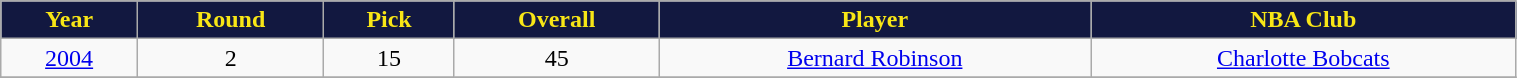<table class="wikitable" width="80%">
<tr align="center"  style="background:#121840;color:#F8E616;">
<td><strong>Year</strong></td>
<td><strong>Round</strong></td>
<td><strong>Pick</strong></td>
<td><strong>Overall</strong></td>
<td><strong>Player</strong></td>
<td><strong>NBA Club</strong></td>
</tr>
<tr align="center" bgcolor="">
<td><a href='#'>2004</a></td>
<td>2</td>
<td>15</td>
<td>45</td>
<td><a href='#'>Bernard Robinson</a></td>
<td><a href='#'>Charlotte Bobcats</a></td>
</tr>
<tr align="center" bgcolor="">
</tr>
</table>
